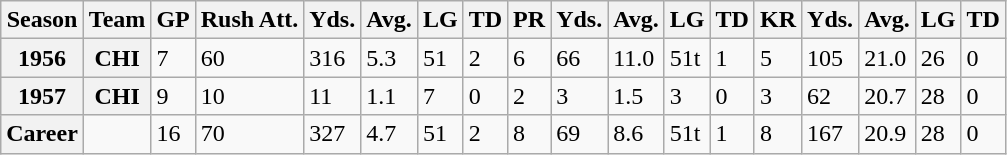<table class="wikitable">
<tr>
<th>Season</th>
<th>Team</th>
<th>GP</th>
<th>Rush Att.</th>
<th>Yds.</th>
<th>Avg.</th>
<th>LG</th>
<th>TD</th>
<th>PR</th>
<th>Yds.</th>
<th>Avg.</th>
<th>LG</th>
<th>TD</th>
<th>KR</th>
<th>Yds.</th>
<th>Avg.</th>
<th>LG</th>
<th>TD</th>
</tr>
<tr>
<th>1956</th>
<th>CHI</th>
<td>7</td>
<td>60</td>
<td>316</td>
<td>5.3</td>
<td>51</td>
<td>2</td>
<td>6</td>
<td>66</td>
<td>11.0</td>
<td>51t</td>
<td>1</td>
<td>5</td>
<td>105</td>
<td>21.0</td>
<td>26</td>
<td>0</td>
</tr>
<tr>
<th>1957</th>
<th>CHI</th>
<td>9</td>
<td>10</td>
<td>11</td>
<td>1.1</td>
<td>7</td>
<td>0</td>
<td>2</td>
<td>3</td>
<td>1.5</td>
<td>3</td>
<td>0</td>
<td>3</td>
<td>62</td>
<td>20.7</td>
<td>28</td>
<td>0</td>
</tr>
<tr>
<th>Career</th>
<td></td>
<td>16</td>
<td>70</td>
<td>327</td>
<td>4.7</td>
<td>51</td>
<td>2</td>
<td>8</td>
<td>69</td>
<td>8.6</td>
<td>51t</td>
<td>1</td>
<td>8</td>
<td>167</td>
<td>20.9</td>
<td>28</td>
<td>0</td>
</tr>
</table>
